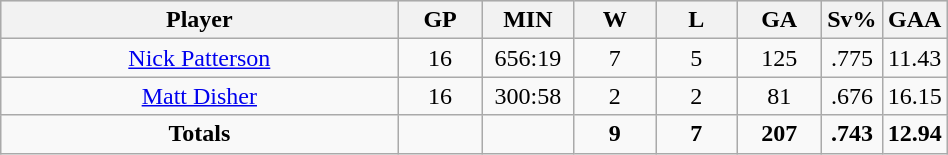<table class="wikitable sortable" width="50%">
<tr align="center"  bgcolor="#dddddd">
<th width="50%">Player</th>
<th width="10%">GP</th>
<th width="10%">MIN</th>
<th width="10%">W</th>
<th width="10%">L</th>
<th width="10%">GA</th>
<th width="10%">Sv%</th>
<th width="10%">GAA</th>
</tr>
<tr align=center>
<td><a href='#'>Nick Patterson</a></td>
<td>16</td>
<td>656:19</td>
<td>7</td>
<td>5</td>
<td>125</td>
<td>.775</td>
<td>11.43</td>
</tr>
<tr align=center>
<td><a href='#'>Matt Disher</a></td>
<td>16</td>
<td>300:58</td>
<td>2</td>
<td>2</td>
<td>81</td>
<td>.676</td>
<td>16.15</td>
</tr>
<tr align=center>
<td><strong>Totals</strong></td>
<td></td>
<td></td>
<td><strong>9</strong></td>
<td><strong>7</strong></td>
<td><strong> 207</strong></td>
<td><strong> .743</strong></td>
<td><strong> 12.94</strong></td>
</tr>
</table>
